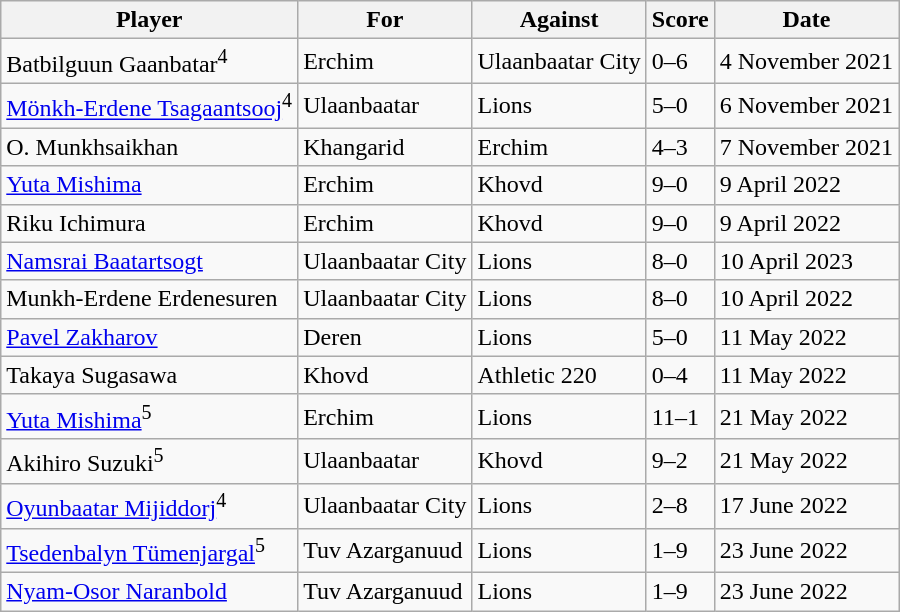<table class="wikitable">
<tr>
<th>Player</th>
<th>For</th>
<th>Against</th>
<th>Score</th>
<th>Date</th>
</tr>
<tr>
<td> Batbilguun Gaanbatar<sup>4</sup></td>
<td>Erchim</td>
<td>Ulaanbaatar City</td>
<td>0–6</td>
<td>4 November 2021</td>
</tr>
<tr>
<td> <a href='#'>Mönkh-Erdene Tsagaantsooj</a><sup>4</sup></td>
<td>Ulaanbaatar</td>
<td>Lions</td>
<td>5–0</td>
<td>6 November 2021</td>
</tr>
<tr>
<td> O. Munkhsaikhan</td>
<td>Khangarid</td>
<td>Erchim</td>
<td>4–3</td>
<td>7 November 2021</td>
</tr>
<tr>
<td> <a href='#'>Yuta Mishima</a></td>
<td>Erchim</td>
<td>Khovd</td>
<td>9–0</td>
<td>9 April 2022</td>
</tr>
<tr>
<td> Riku Ichimura</td>
<td>Erchim</td>
<td>Khovd</td>
<td>9–0</td>
<td>9 April 2022</td>
</tr>
<tr>
<td> <a href='#'>Namsrai Baatartsogt</a></td>
<td>Ulaanbaatar City</td>
<td>Lions</td>
<td>8–0</td>
<td>10 April 2023</td>
</tr>
<tr>
<td> Munkh-Erdene Erdenesuren</td>
<td>Ulaanbaatar City</td>
<td>Lions</td>
<td>8–0</td>
<td>10 April 2022</td>
</tr>
<tr>
<td> <a href='#'>Pavel Zakharov</a></td>
<td>Deren</td>
<td>Lions</td>
<td>5–0</td>
<td>11 May 2022</td>
</tr>
<tr>
<td> Takaya Sugasawa</td>
<td>Khovd</td>
<td>Athletic 220</td>
<td>0–4</td>
<td>11 May 2022</td>
</tr>
<tr>
<td> <a href='#'>Yuta Mishima</a><sup>5</sup></td>
<td>Erchim</td>
<td>Lions</td>
<td>11–1</td>
<td>21 May 2022</td>
</tr>
<tr>
<td> Akihiro Suzuki<sup>5</sup></td>
<td>Ulaanbaatar</td>
<td>Khovd</td>
<td>9–2</td>
<td>21 May 2022</td>
</tr>
<tr>
<td> <a href='#'>Oyunbaatar Mijiddorj</a><sup>4</sup></td>
<td>Ulaanbaatar City</td>
<td>Lions</td>
<td>2–8</td>
<td>17 June 2022</td>
</tr>
<tr>
<td> <a href='#'>Tsedenbalyn Tümenjargal</a><sup>5</sup></td>
<td>Tuv Azarganuud</td>
<td>Lions</td>
<td>1–9</td>
<td>23 June 2022</td>
</tr>
<tr>
<td> <a href='#'>Nyam-Osor Naranbold</a></td>
<td>Tuv Azarganuud</td>
<td>Lions</td>
<td>1–9</td>
<td>23 June 2022</td>
</tr>
</table>
